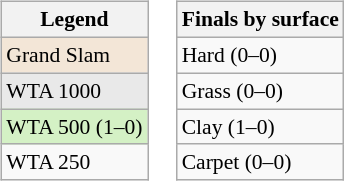<table>
<tr>
<td><br><table class="wikitable" style="font-size:90%">
<tr>
<th>Legend</th>
</tr>
<tr>
<td bgcolor="f3e6d7">Grand Slam</td>
</tr>
<tr>
<td bgcolor="#e9e9e9">WTA 1000</td>
</tr>
<tr>
<td bgcolor="#d4f1c5">WTA 500 (1–0)</td>
</tr>
<tr>
<td>WTA 250</td>
</tr>
</table>
</td>
<td><br><table class="wikitable" style="font-size:90%">
<tr>
<th>Finals by surface</th>
</tr>
<tr>
<td>Hard (0–0)</td>
</tr>
<tr>
<td>Grass (0–0)</td>
</tr>
<tr>
<td>Clay (1–0)</td>
</tr>
<tr>
<td>Carpet (0–0)</td>
</tr>
</table>
</td>
</tr>
</table>
